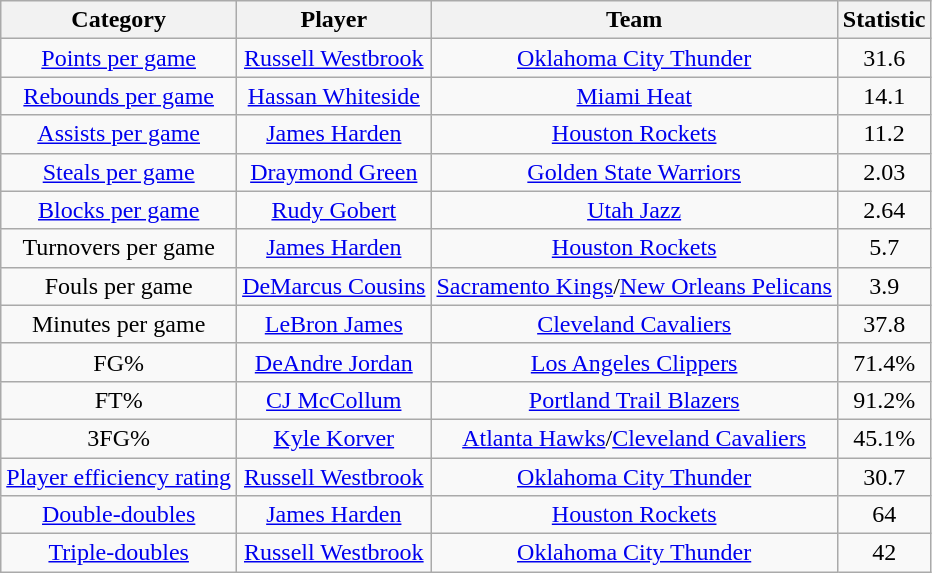<table class="wikitable" style="text-align:center">
<tr>
<th>Category</th>
<th>Player</th>
<th>Team</th>
<th>Statistic</th>
</tr>
<tr>
<td><a href='#'>Points per game</a></td>
<td><a href='#'>Russell Westbrook</a></td>
<td><a href='#'>Oklahoma City Thunder</a></td>
<td>31.6</td>
</tr>
<tr>
<td><a href='#'>Rebounds per game</a></td>
<td><a href='#'>Hassan Whiteside</a></td>
<td><a href='#'>Miami Heat</a></td>
<td>14.1</td>
</tr>
<tr>
<td><a href='#'>Assists per game</a></td>
<td><a href='#'>James Harden</a></td>
<td><a href='#'>Houston Rockets</a></td>
<td>11.2</td>
</tr>
<tr>
<td><a href='#'>Steals per game</a></td>
<td><a href='#'>Draymond Green</a></td>
<td><a href='#'>Golden State Warriors</a></td>
<td>2.03</td>
</tr>
<tr>
<td><a href='#'>Blocks per game</a></td>
<td><a href='#'>Rudy Gobert</a></td>
<td><a href='#'>Utah Jazz</a></td>
<td>2.64</td>
</tr>
<tr>
<td>Turnovers per game</td>
<td><a href='#'>James Harden</a></td>
<td><a href='#'>Houston Rockets</a></td>
<td>5.7</td>
</tr>
<tr>
<td>Fouls per game</td>
<td><a href='#'>DeMarcus Cousins</a></td>
<td><a href='#'>Sacramento Kings</a>/<a href='#'>New Orleans Pelicans</a></td>
<td>3.9</td>
</tr>
<tr>
<td>Minutes per game</td>
<td><a href='#'>LeBron James</a></td>
<td><a href='#'>Cleveland Cavaliers</a></td>
<td>37.8</td>
</tr>
<tr>
<td>FG%</td>
<td><a href='#'>DeAndre Jordan</a></td>
<td><a href='#'>Los Angeles Clippers</a></td>
<td>71.4%</td>
</tr>
<tr>
<td>FT%</td>
<td><a href='#'>CJ McCollum</a></td>
<td><a href='#'>Portland Trail Blazers</a></td>
<td>91.2%</td>
</tr>
<tr>
<td>3FG%</td>
<td><a href='#'>Kyle Korver</a></td>
<td><a href='#'>Atlanta Hawks</a>/<a href='#'>Cleveland Cavaliers</a></td>
<td>45.1%</td>
</tr>
<tr>
<td><a href='#'>Player efficiency rating</a></td>
<td><a href='#'>Russell Westbrook</a></td>
<td><a href='#'>Oklahoma City Thunder</a></td>
<td>30.7</td>
</tr>
<tr>
<td><a href='#'>Double-doubles</a></td>
<td><a href='#'>James Harden</a></td>
<td><a href='#'>Houston Rockets</a></td>
<td>64</td>
</tr>
<tr>
<td><a href='#'>Triple-doubles</a></td>
<td><a href='#'>Russell Westbrook</a></td>
<td><a href='#'>Oklahoma City Thunder</a></td>
<td>42</td>
</tr>
</table>
